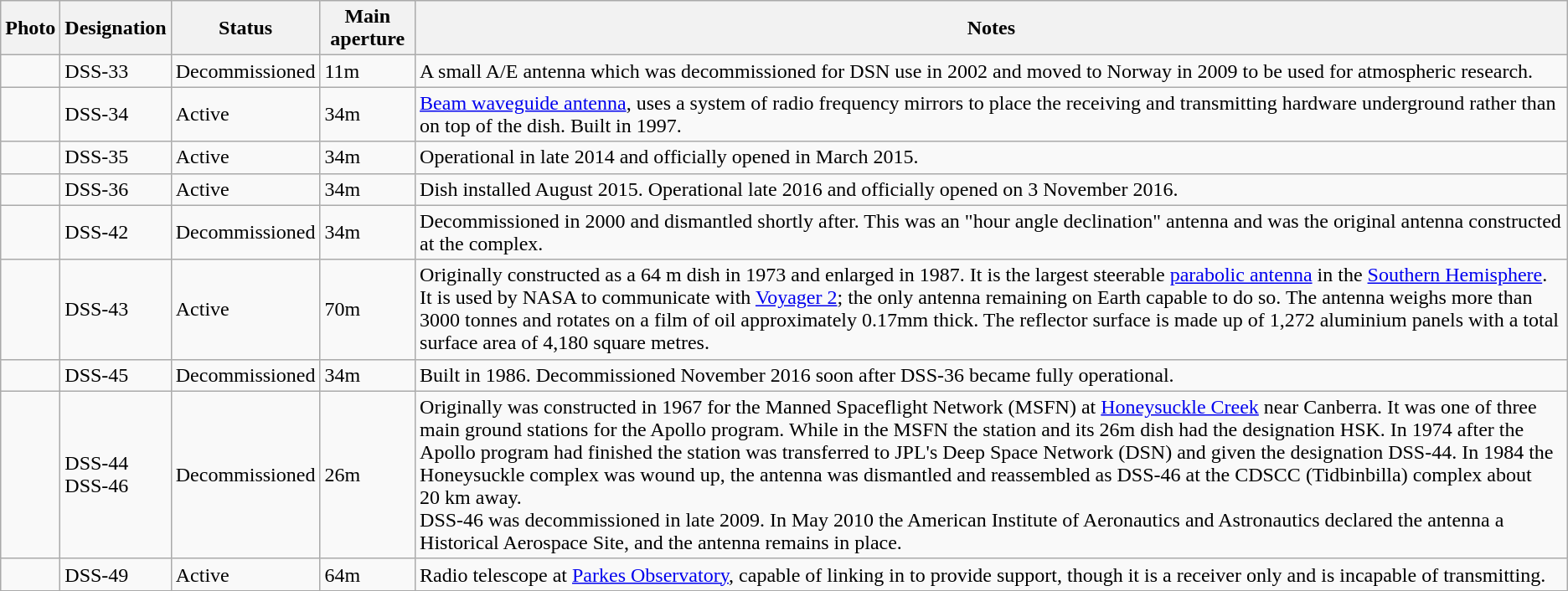<table class="wikitable">
<tr>
<th>Photo</th>
<th>Designation</th>
<th>Status</th>
<th>Main aperture</th>
<th>Notes</th>
</tr>
<tr>
<td></td>
<td>DSS-33</td>
<td>Decommissioned</td>
<td>11m</td>
<td>A small A/E antenna which was decommissioned for DSN use in 2002 and moved to Norway in 2009 to be used for atmospheric research.</td>
</tr>
<tr>
<td></td>
<td>DSS-34</td>
<td>Active</td>
<td>34m</td>
<td><a href='#'>Beam waveguide antenna</a>, uses a system of radio frequency mirrors to place the receiving and transmitting hardware underground rather than on top of the dish. Built in 1997.</td>
</tr>
<tr>
<td></td>
<td>DSS-35</td>
<td>Active</td>
<td>34m</td>
<td>Operational in late 2014 and officially opened in March 2015.</td>
</tr>
<tr>
<td></td>
<td>DSS-36</td>
<td>Active</td>
<td>34m</td>
<td>Dish installed August 2015. Operational late 2016 and officially opened on 3 November 2016.</td>
</tr>
<tr>
<td></td>
<td>DSS-42</td>
<td>Decommissioned</td>
<td>34m</td>
<td>Decommissioned in 2000 and dismantled shortly after.  This was an "hour angle declination" antenna and was the original antenna constructed at the complex.</td>
</tr>
<tr>
<td></td>
<td>DSS-43</td>
<td>Active</td>
<td>70m</td>
<td>Originally constructed as a 64 m dish in 1973 and enlarged in 1987. It is the largest steerable <a href='#'>parabolic antenna</a> in the <a href='#'>Southern Hemisphere</a>. It is used by NASA to communicate with <a href='#'>Voyager 2</a>; the only antenna remaining on Earth capable to do so. The antenna weighs more than 3000 tonnes and rotates on a film of oil approximately 0.17mm thick. The reflector surface is made up of 1,272 aluminium panels with a total surface area of 4,180 square metres.</td>
</tr>
<tr>
<td></td>
<td>DSS-45</td>
<td>Decommissioned</td>
<td>34m</td>
<td>Built in 1986. Decommissioned November 2016 soon after DSS-36 became fully operational.</td>
</tr>
<tr>
<td></td>
<td>DSS-44<br>DSS-46</td>
<td>Decommissioned</td>
<td>26m</td>
<td>Originally was constructed in 1967 for the Manned Spaceflight Network (MSFN) at <a href='#'>Honeysuckle Creek</a> near Canberra.  It was one of three main ground stations for the Apollo program.  While in the MSFN the station and its 26m dish had the designation HSK.  In 1974 after the Apollo program had finished the station was transferred to JPL's Deep Space Network (DSN) and given the designation DSS-44.  In 1984 the Honeysuckle complex was wound up, the antenna was dismantled and reassembled as DSS-46 at the CDSCC (Tidbinbilla) complex about 20 km away.<br>DSS-46 was decommissioned in late 2009. In May 2010 the American Institute of Aeronautics and Astronautics declared the antenna a Historical Aerospace Site, and the antenna remains in place.</td>
</tr>
<tr>
<td></td>
<td>DSS-49</td>
<td>Active</td>
<td>64m</td>
<td>Radio telescope at <a href='#'>Parkes Observatory</a>, capable of linking in to provide support, though it is a receiver only and is incapable of transmitting.</td>
</tr>
<tr>
</tr>
</table>
